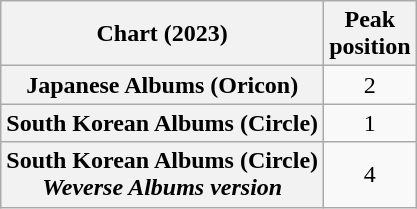<table class="wikitable plainrowheaders sortable" style="text-align:center">
<tr>
<th scope="col">Chart (2023)</th>
<th scope="col">Peak<br>position</th>
</tr>
<tr>
<th scope="row">Japanese Albums (Oricon)</th>
<td>2</td>
</tr>
<tr>
<th scope="row">South Korean Albums (Circle)</th>
<td>1</td>
</tr>
<tr>
<th scope="row">South Korean Albums (Circle)<br><em>Weverse Albums version</em></th>
<td>4</td>
</tr>
</table>
